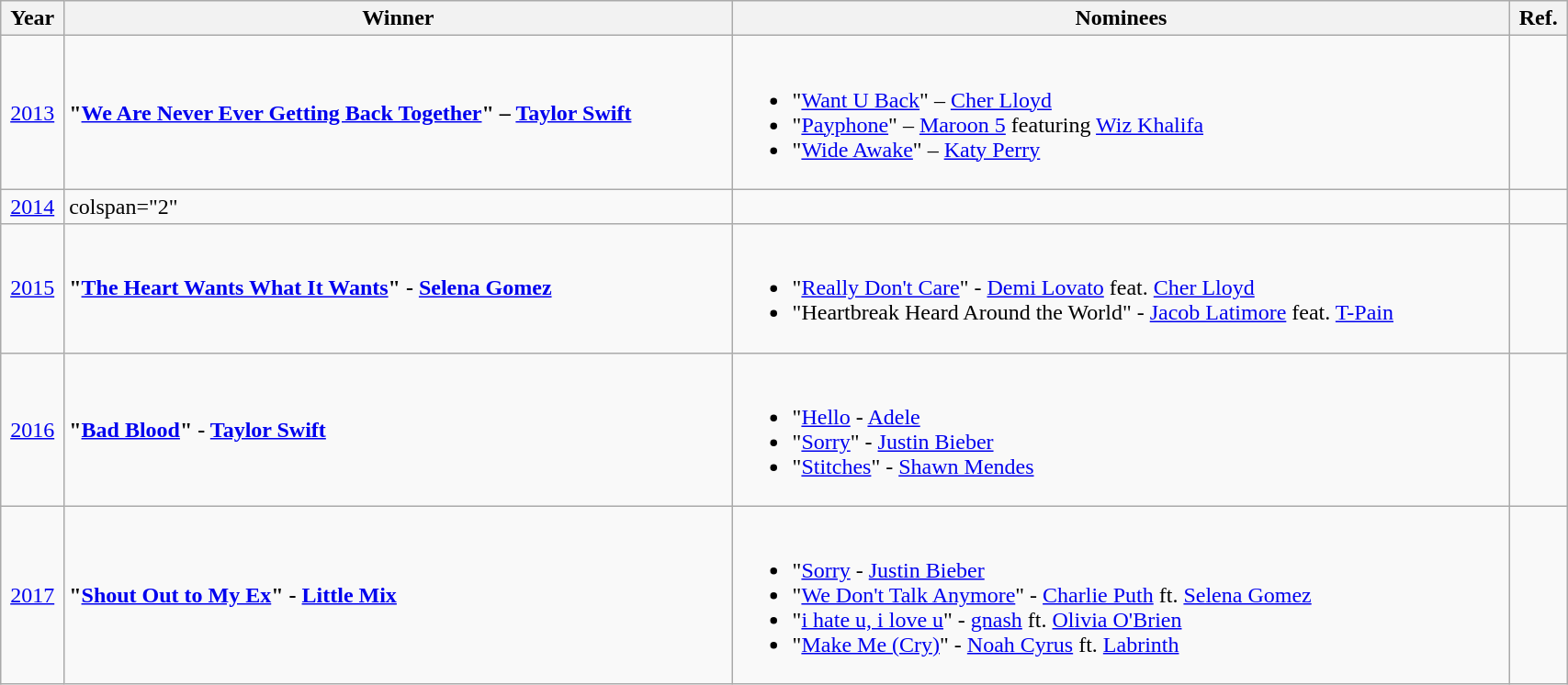<table class="wikitable" width=90%>
<tr>
<th>Year</th>
<th>Winner</th>
<th>Nominees</th>
<th>Ref.</th>
</tr>
<tr>
<td align="center"><a href='#'>2013</a></td>
<td><strong>"<a href='#'>We Are Never Ever Getting Back Together</a>" – <a href='#'>Taylor Swift</a></strong></td>
<td><br><ul><li>"<a href='#'>Want U Back</a>" – <a href='#'>Cher Lloyd</a></li><li>"<a href='#'>Payphone</a>" – <a href='#'>Maroon 5</a> featuring <a href='#'>Wiz Khalifa</a></li><li>"<a href='#'>Wide Awake</a>" – <a href='#'>Katy Perry</a></li></ul></td>
<td align="center"></td>
</tr>
<tr>
<td align="center"><a href='#'>2014</a></td>
<td>colspan="2" </td>
<td align="center"></td>
</tr>
<tr>
<td align="center"><a href='#'>2015</a></td>
<td><strong>"<a href='#'>The Heart Wants What It Wants</a>" - <a href='#'>Selena Gomez</a></strong></td>
<td><br><ul><li>"<a href='#'>Really Don't Care</a>" - <a href='#'>Demi Lovato</a> feat. <a href='#'>Cher Lloyd</a></li><li>"Heartbreak Heard Around the World" - <a href='#'>Jacob Latimore</a> feat. <a href='#'>T-Pain</a></li></ul></td>
<td align="center"></td>
</tr>
<tr>
<td align="center"><a href='#'>2016</a></td>
<td><strong>"<a href='#'>Bad Blood</a>" - <a href='#'>Taylor Swift</a></strong></td>
<td><br><ul><li>"<a href='#'>Hello</a> - <a href='#'>Adele</a></li><li>"<a href='#'>Sorry</a>" - <a href='#'>Justin Bieber</a></li><li>"<a href='#'>Stitches</a>" - <a href='#'>Shawn Mendes</a></li></ul></td>
<td align="center"></td>
</tr>
<tr>
<td align="center"><a href='#'>2017</a></td>
<td><strong>"<a href='#'>Shout Out to My Ex</a>" - <a href='#'>Little Mix</a></strong></td>
<td><br><ul><li>"<a href='#'>Sorry</a> - <a href='#'>Justin Bieber</a></li><li>"<a href='#'>We Don't Talk Anymore</a>" - <a href='#'>Charlie Puth</a> ft. <a href='#'>Selena Gomez</a></li><li>"<a href='#'>i hate u, i love u</a>" - <a href='#'>gnash</a> ft. <a href='#'>Olivia O'Brien</a></li><li>"<a href='#'>Make Me (Cry)</a>" - <a href='#'>Noah Cyrus</a> ft. <a href='#'>Labrinth</a></li></ul></td>
<td align="center"></td>
</tr>
</table>
